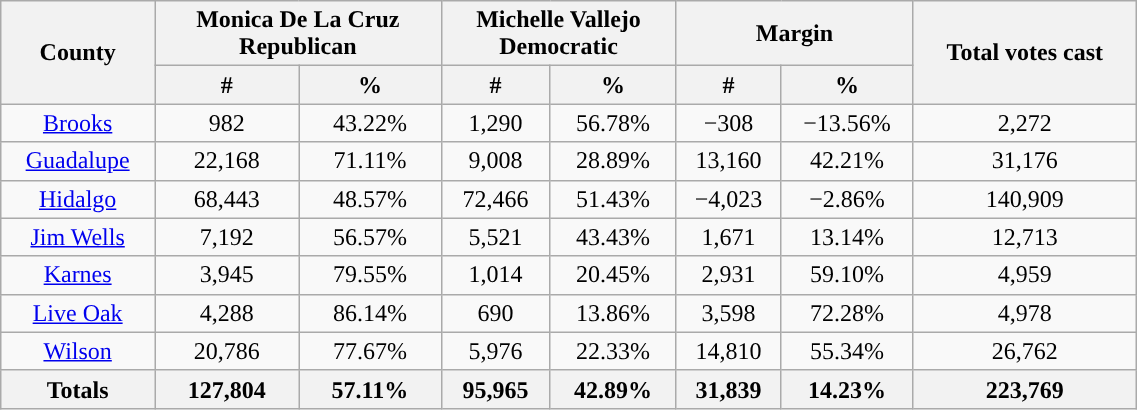<table width="60%"  class="wikitable sortable" style="text-align:center">
<tr>
<th rowspan="2">County</th>
<th style="text-align:center;" colspan="2">Monica De La Cruz<br>Republican</th>
<th style="text-align:center;" colspan="2">Michelle Vallejo<br>Democratic</th>
<th style="text-align:center;" colspan="2">Margin</th>
<th rowspan="2" style="text-align:center;">Total votes cast</th>
</tr>
<tr>
<th style="text-align:center;" data-sort-type="number">#</th>
<th style="text-align:center;" data-sort-type="number">%</th>
<th style="text-align:center;" data-sort-type="number">#</th>
<th style="text-align:center;" data-sort-type="number">%</th>
<th style="text-align:center;" data-sort-type="number">#</th>
<th style="text-align:center;" data-sort-type="number">%</th>
</tr>
<tr style="text-align:center;">
<td style="color:black;background-color:"><a href='#'>Brooks</a></td>
<td style="background-color:">982</td>
<td style="background-color:">43.22%</td>
<td style="color:black;background-color:">1,290</td>
<td style="color:black;background-color:">56.78%</td>
<td style="color:black;background-color:">−308</td>
<td style="color:black;background-color:">−13.56%</td>
<td style="color:black;background-color:">2,272</td>
</tr>
<tr style="text-align:center;">
<td style="background-color:"><a href='#'>Guadalupe</a></td>
<td style="background-color:">22,168</td>
<td style="background-color:">71.11%</td>
<td style="color:black;background-color:">9,008</td>
<td style="color:black;background-color:">28.89%</td>
<td style="background-color:">13,160</td>
<td style="background-color:">42.21%</td>
<td style="background-color:">31,176</td>
</tr>
<tr style="text-align:center;">
<td style="color:black;background-color:"><a href='#'>Hidalgo</a></td>
<td style="background-color:">68,443</td>
<td style="background-color:">48.57%</td>
<td style="color:black;background-color:">72,466</td>
<td style="color:black;background-color:">51.43%</td>
<td style="color:black;background-color:">−4,023</td>
<td style="color:black;background-color:">−2.86%</td>
<td style="color:black;background-color:">140,909</td>
</tr>
<tr style="text-align:center;">
<td style="background-color:"><a href='#'>Jim Wells</a></td>
<td style="background-color:">7,192</td>
<td style="background-color:">56.57%</td>
<td style="color:black;background-color:">5,521</td>
<td style="color:black;background-color:">43.43%</td>
<td style="background-color:">1,671</td>
<td style="background-color:">13.14%</td>
<td style="background-color:">12,713</td>
</tr>
<tr style="text-align:center;">
<td style="background-color:"><a href='#'>Karnes</a></td>
<td style="background-color:">3,945</td>
<td style="background-color:">79.55%</td>
<td style="color:black;background-color:">1,014</td>
<td style="color:black;background-color:">20.45%</td>
<td style="background-color:">2,931</td>
<td style="background-color:">59.10%</td>
<td style="background-color:">4,959</td>
</tr>
<tr style="text-align:center;">
<td style="background-color:"><a href='#'>Live Oak</a></td>
<td style="background-color:">4,288</td>
<td style="background-color:">86.14%</td>
<td style="color:black;background-color:">690</td>
<td style="color:black;background-color:">13.86%</td>
<td style="background-color:">3,598</td>
<td style="background-color:">72.28%</td>
<td style="background-color:">4,978</td>
</tr>
<tr style="text-align:center;">
<td style="background-color:"><a href='#'>Wilson</a></td>
<td style="background-color:">20,786</td>
<td style="background-color:">77.67%</td>
<td style="color:black;background-color:">5,976</td>
<td style="color:black;background-color:">22.33%</td>
<td style="background-color:">14,810</td>
<td style="background-color:">55.34%</td>
<td style="background-color:">26,762</td>
</tr>
<tr style="text-align:center;">
<th>Totals</th>
<th>127,804</th>
<th>57.11%</th>
<th>95,965</th>
<th>42.89%</th>
<th>31,839</th>
<th>14.23%</th>
<th>223,769</th>
</tr>
</table>
